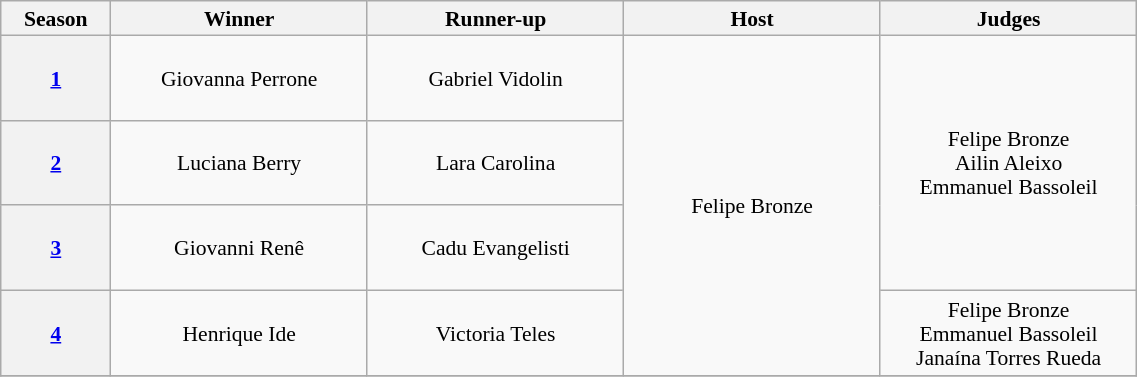<table class="wikitable" style="text-align:center; font-size:90%; line-height:16px; width:60%;">
<tr>
<th scope="col" style="width:05.00%">Season</th>
<th scope="col" style="width:13.75%">Winner</th>
<th scope="col" style="width:13.75%">Runner-up</th>
<th scope="col" style="width:13.75%">Host</th>
<th scope="col" style="width:13.75%">Judges</th>
</tr>
<tr>
<th><a href='#'>1</a></th>
<td>Giovanna Perrone</td>
<td style="height:50px">Gabriel Vidolin</td>
<td rowspan=4>Felipe Bronze</td>
<td rowspan=3>Felipe Bronze<br>Ailin Aleixo<br>Emmanuel Bassoleil</td>
</tr>
<tr>
<th><a href='#'>2</a></th>
<td>Luciana Berry</td>
<td style="height:50px">Lara Carolina</td>
</tr>
<tr>
<th><a href='#'>3</a></th>
<td>Giovanni Renê</td>
<td style="height:50px">Cadu Evangelisti</td>
</tr>
<tr>
<th><a href='#'>4</a></th>
<td>Henrique Ide</td>
<td style="height:50px">Victoria Teles</td>
<td>Felipe Bronze<br>Emmanuel Bassoleil<br>Janaína Torres Rueda</td>
</tr>
<tr>
</tr>
</table>
